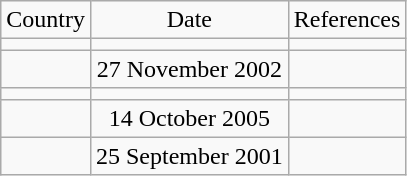<table class="wikitable" style="text-align:center">
<tr>
<td>Country</td>
<td>Date</td>
<td>References</td>
</tr>
<tr>
<td></td>
<td></td>
<td></td>
</tr>
<tr>
<td></td>
<td>27 November 2002</td>
<td></td>
</tr>
<tr>
<td></td>
<td></td>
<td></td>
</tr>
<tr>
<td></td>
<td>14 October 2005</td>
<td></td>
</tr>
<tr>
<td></td>
<td>25 September 2001</td>
<td></td>
</tr>
</table>
